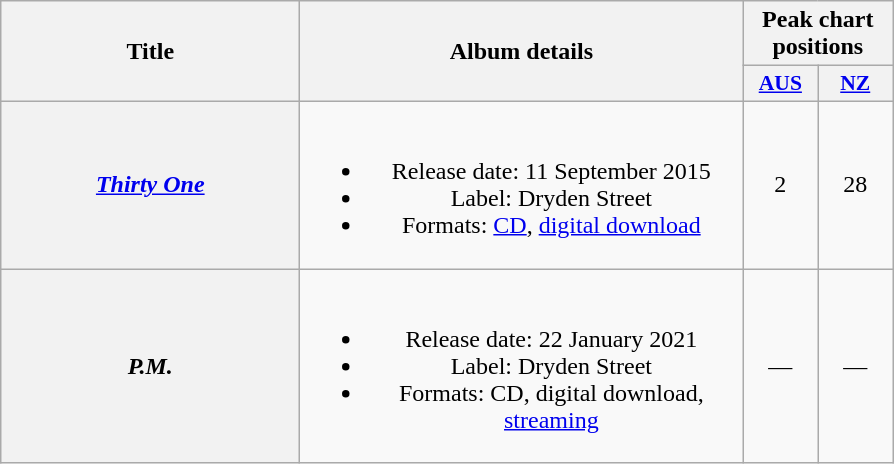<table class="wikitable plainrowheaders" style="text-align:center;">
<tr>
<th style="width:12em;" rowspan="2">Title</th>
<th style="width:18em;" rowspan="2">Album details</th>
<th scope="col" colspan="2">Peak chart positions</th>
</tr>
<tr>
<th scope="col" style="width:3em;font-size:90%;"><a href='#'>AUS</a><br></th>
<th scope="col" style="width:3em;font-size:90%;"><a href='#'>NZ</a><br></th>
</tr>
<tr>
<th scope="row"><em><a href='#'>Thirty One</a></em></th>
<td><br><ul><li>Release date: 11 September 2015</li><li>Label: Dryden Street</li><li>Formats: <a href='#'>CD</a>, <a href='#'>digital download</a></li></ul></td>
<td>2</td>
<td>28</td>
</tr>
<tr>
<th scope="row"><em>P.M.</em></th>
<td><br><ul><li>Release date: 22 January 2021</li><li>Label: Dryden Street</li><li>Formats: CD, digital download, <a href='#'>streaming</a></li></ul></td>
<td>—</td>
<td>—</td>
</tr>
</table>
